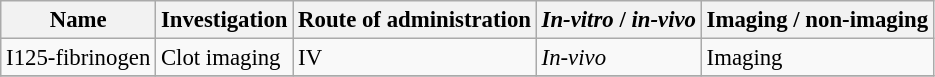<table class="wikitable" style="font-size:95%">
<tr>
<th>Name</th>
<th>Investigation</th>
<th>Route of administration</th>
<th><em>In-vitro</em> / <em>in-vivo</em></th>
<th>Imaging / non-imaging</th>
</tr>
<tr>
<td>I125-fibrinogen</td>
<td>Clot imaging</td>
<td>IV</td>
<td><em>In-vivo</em></td>
<td>Imaging</td>
</tr>
<tr>
</tr>
</table>
